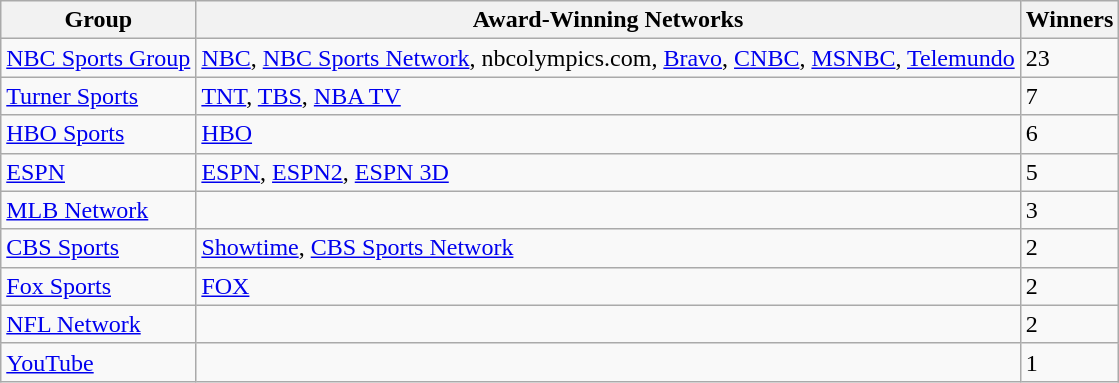<table class="wikitable sortable">
<tr>
<th>Group</th>
<th>Award-Winning Networks</th>
<th>Winners</th>
</tr>
<tr>
<td><a href='#'>NBC Sports Group</a></td>
<td><a href='#'>NBC</a>, <a href='#'>NBC Sports Network</a>, nbcolympics.com, <a href='#'>Bravo</a>, <a href='#'>CNBC</a>, <a href='#'>MSNBC</a>, <a href='#'>Telemundo</a></td>
<td>23</td>
</tr>
<tr>
<td><a href='#'>Turner Sports</a></td>
<td><a href='#'>TNT</a>, <a href='#'>TBS</a>, <a href='#'>NBA TV</a></td>
<td>7</td>
</tr>
<tr>
<td><a href='#'>HBO Sports</a></td>
<td><a href='#'>HBO</a></td>
<td>6</td>
</tr>
<tr>
<td><a href='#'>ESPN</a></td>
<td><a href='#'>ESPN</a>, <a href='#'>ESPN2</a>, <a href='#'>ESPN 3D</a></td>
<td>5</td>
</tr>
<tr>
<td><a href='#'>MLB Network</a></td>
<td></td>
<td>3</td>
</tr>
<tr>
<td><a href='#'>CBS Sports</a></td>
<td><a href='#'>Showtime</a>, <a href='#'>CBS Sports Network</a></td>
<td>2</td>
</tr>
<tr>
<td><a href='#'>Fox Sports</a></td>
<td><a href='#'>FOX</a></td>
<td>2</td>
</tr>
<tr>
<td><a href='#'>NFL Network</a></td>
<td></td>
<td>2</td>
</tr>
<tr>
<td><a href='#'>YouTube</a></td>
<td></td>
<td>1</td>
</tr>
</table>
